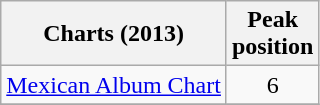<table class="wikitable sortable">
<tr>
<th>Charts (2013)</th>
<th>Peak<br>position</th>
</tr>
<tr>
<td><a href='#'>Mexican Album Chart</a></td>
<td style="text-align:center;">6</td>
</tr>
<tr>
</tr>
</table>
